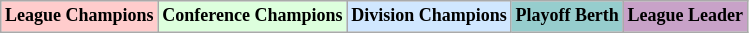<table class="wikitable"  style="text-align:center; font-size:75%;">
<tr>
<td style="background:#fcc;"><strong>League Champions</strong></td>
<td style="background:#dfd;"><strong>Conference Champions</strong></td>
<td style="background:#d0e7ff;"><strong>Division Champions</strong></td>
<td style="background:#96cdcd;"><strong>Playoff Berth</strong></td>
<td style="background:#c8a2c8;"><strong>League Leader</strong></td>
</tr>
</table>
